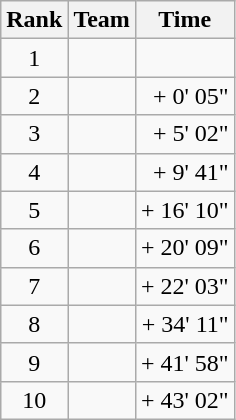<table class="wikitable">
<tr>
<th scope="col">Rank</th>
<th scope="col">Team</th>
<th scope="col">Time</th>
</tr>
<tr>
<td style="text-align:center;">1</td>
<td></td>
<td></td>
</tr>
<tr>
<td style="text-align:center;">2</td>
<td></td>
<td style="text-align:right;">+ 0' 05"</td>
</tr>
<tr>
<td style="text-align:center;">3</td>
<td></td>
<td style="text-align:right;">+ 5' 02"</td>
</tr>
<tr>
<td style="text-align:center;">4</td>
<td></td>
<td style="text-align:right;">+ 9' 41"</td>
</tr>
<tr>
<td style="text-align:center;">5</td>
<td></td>
<td style="text-align:right;">+ 16' 10"</td>
</tr>
<tr>
<td style="text-align:center;">6</td>
<td></td>
<td style="text-align:right;">+ 20' 09"</td>
</tr>
<tr>
<td style="text-align:center;">7</td>
<td></td>
<td style="text-align:right;">+ 22' 03"</td>
</tr>
<tr>
<td style="text-align:center;">8</td>
<td></td>
<td style="text-align:right;">+ 34' 11"</td>
</tr>
<tr>
<td style="text-align:center;">9</td>
<td></td>
<td style="text-align:right;">+ 41' 58"</td>
</tr>
<tr>
<td style="text-align:center;">10</td>
<td></td>
<td style="text-align:right;">+ 43' 02"</td>
</tr>
</table>
